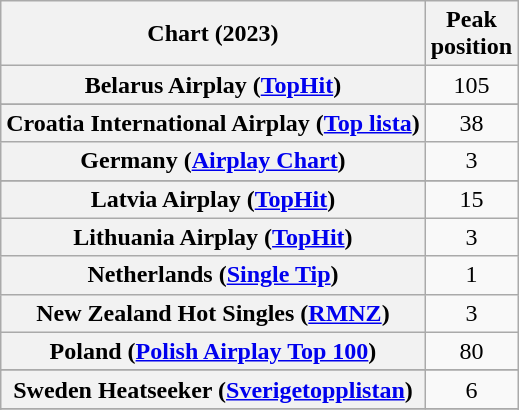<table class="wikitable sortable plainrowheaders" style="text-align:center">
<tr>
<th scope="col">Chart (2023)</th>
<th scope="col">Peak<br>position</th>
</tr>
<tr>
<th scope="row">Belarus Airplay (<a href='#'>TopHit</a>)</th>
<td>105</td>
</tr>
<tr>
</tr>
<tr>
</tr>
<tr>
<th scope="row">Croatia International Airplay (<a href='#'>Top lista</a>)</th>
<td>38</td>
</tr>
<tr>
<th scope="row">Germany (<a href='#'>Airplay Chart</a>)</th>
<td>3</td>
</tr>
<tr>
</tr>
<tr>
<th scope="row">Latvia Airplay (<a href='#'>TopHit</a>)</th>
<td>15</td>
</tr>
<tr>
<th scope="row">Lithuania Airplay (<a href='#'>TopHit</a>)</th>
<td>3</td>
</tr>
<tr>
<th scope="row">Netherlands (<a href='#'>Single Tip</a>)</th>
<td>1</td>
</tr>
<tr>
<th scope="row">New Zealand Hot Singles (<a href='#'>RMNZ</a>)</th>
<td>3</td>
</tr>
<tr>
<th scope="row">Poland (<a href='#'>Polish Airplay Top 100</a>)</th>
<td>80</td>
</tr>
<tr>
</tr>
<tr>
<th scope="row">Sweden Heatseeker (<a href='#'>Sverigetopplistan</a>)</th>
<td>6</td>
</tr>
<tr>
</tr>
<tr>
</tr>
</table>
